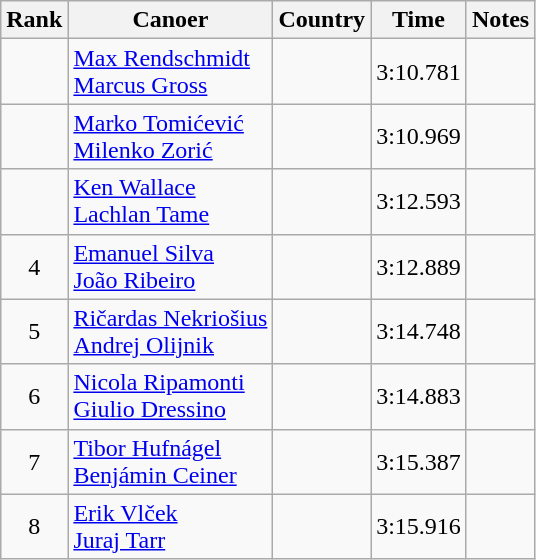<table class="wikitable" style="text-align:center;">
<tr>
<th>Rank</th>
<th>Canoer</th>
<th>Country</th>
<th>Time</th>
<th>Notes</th>
</tr>
<tr>
<td></td>
<td align="left"><a href='#'>Max Rendschmidt</a><br><a href='#'>Marcus Gross</a></td>
<td align="left"></td>
<td>3:10.781</td>
<td></td>
</tr>
<tr>
<td></td>
<td align="left"><a href='#'>Marko Tomićević</a><br><a href='#'>Milenko Zorić</a></td>
<td align="left"></td>
<td>3:10.969</td>
<td></td>
</tr>
<tr>
<td></td>
<td align="left"><a href='#'>Ken Wallace</a><br><a href='#'>Lachlan Tame</a></td>
<td align="left"></td>
<td>3:12.593</td>
<td></td>
</tr>
<tr>
<td>4</td>
<td align="left"><a href='#'>Emanuel Silva</a><br><a href='#'>João Ribeiro</a></td>
<td align="left"></td>
<td>3:12.889</td>
<td></td>
</tr>
<tr>
<td>5</td>
<td align="left"><a href='#'>Ričardas Nekriošius</a><br><a href='#'>Andrej Olijnik</a></td>
<td align="left"></td>
<td>3:14.748</td>
<td></td>
</tr>
<tr>
<td>6</td>
<td align="left"><a href='#'>Nicola Ripamonti</a><br><a href='#'>Giulio Dressino</a></td>
<td align="left"></td>
<td>3:14.883</td>
<td></td>
</tr>
<tr>
<td>7</td>
<td align="left"><a href='#'>Tibor Hufnágel</a><br><a href='#'>Benjámin Ceiner</a></td>
<td align="left"></td>
<td>3:15.387</td>
<td></td>
</tr>
<tr>
<td>8</td>
<td align="left"><a href='#'>Erik Vlček</a><br><a href='#'>Juraj Tarr</a></td>
<td align="left"></td>
<td>3:15.916</td>
<td></td>
</tr>
</table>
